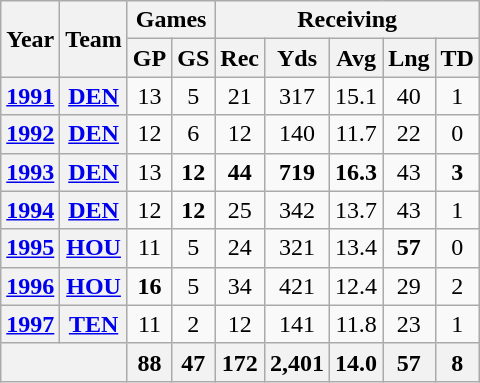<table class="wikitable" style="text-align:center">
<tr>
<th rowspan="2">Year</th>
<th rowspan="2">Team</th>
<th colspan="2">Games</th>
<th colspan="5">Receiving</th>
</tr>
<tr>
<th>GP</th>
<th>GS</th>
<th>Rec</th>
<th>Yds</th>
<th>Avg</th>
<th>Lng</th>
<th>TD</th>
</tr>
<tr>
<th><a href='#'>1991</a></th>
<th><a href='#'>DEN</a></th>
<td>13</td>
<td>5</td>
<td>21</td>
<td>317</td>
<td>15.1</td>
<td>40</td>
<td>1</td>
</tr>
<tr>
<th><a href='#'>1992</a></th>
<th><a href='#'>DEN</a></th>
<td>12</td>
<td>6</td>
<td>12</td>
<td>140</td>
<td>11.7</td>
<td>22</td>
<td>0</td>
</tr>
<tr>
<th><a href='#'>1993</a></th>
<th><a href='#'>DEN</a></th>
<td>13</td>
<td><strong>12</strong></td>
<td><strong>44</strong></td>
<td><strong>719</strong></td>
<td><strong>16.3</strong></td>
<td>43</td>
<td><strong>3</strong></td>
</tr>
<tr>
<th><a href='#'>1994</a></th>
<th><a href='#'>DEN</a></th>
<td>12</td>
<td><strong>12</strong></td>
<td>25</td>
<td>342</td>
<td>13.7</td>
<td>43</td>
<td>1</td>
</tr>
<tr>
<th><a href='#'>1995</a></th>
<th><a href='#'>HOU</a></th>
<td>11</td>
<td>5</td>
<td>24</td>
<td>321</td>
<td>13.4</td>
<td><strong>57</strong></td>
<td>0</td>
</tr>
<tr>
<th><a href='#'>1996</a></th>
<th><a href='#'>HOU</a></th>
<td><strong>16</strong></td>
<td>5</td>
<td>34</td>
<td>421</td>
<td>12.4</td>
<td>29</td>
<td>2</td>
</tr>
<tr>
<th><a href='#'>1997</a></th>
<th><a href='#'>TEN</a></th>
<td>11</td>
<td>2</td>
<td>12</td>
<td>141</td>
<td>11.8</td>
<td>23</td>
<td>1</td>
</tr>
<tr>
<th colspan="2"></th>
<th>88</th>
<th>47</th>
<th>172</th>
<th>2,401</th>
<th>14.0</th>
<th>57</th>
<th>8</th>
</tr>
</table>
